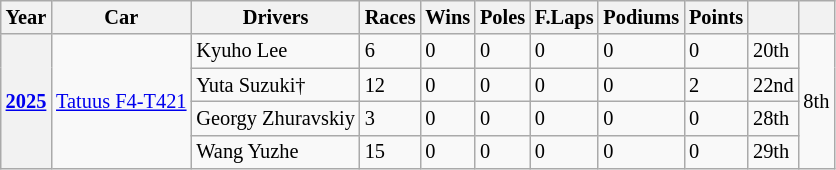<table class="wikitable" style="font-size:85%">
<tr>
<th>Year</th>
<th>Car</th>
<th>Drivers</th>
<th>Races</th>
<th>Wins</th>
<th>Poles</th>
<th>F.Laps</th>
<th>Podiums</th>
<th>Points</th>
<th></th>
<th></th>
</tr>
<tr>
<th rowspan="4"><a href='#'>2025</a></th>
<td rowspan="4"><a href='#'>Tatuus F4-T421</a></td>
<td> Kyuho Lee</td>
<td>6</td>
<td>0</td>
<td>0</td>
<td>0</td>
<td>0</td>
<td>0</td>
<td>20th</td>
<td rowspan="4">8th</td>
</tr>
<tr>
<td> Yuta Suzuki†</td>
<td>12</td>
<td>0</td>
<td>0</td>
<td>0</td>
<td>0</td>
<td>2</td>
<td>22nd</td>
</tr>
<tr>
<td> Georgy Zhuravskiy</td>
<td>3</td>
<td>0</td>
<td>0</td>
<td>0</td>
<td>0</td>
<td>0</td>
<td>28th</td>
</tr>
<tr>
<td> Wang Yuzhe</td>
<td>15</td>
<td>0</td>
<td>0</td>
<td>0</td>
<td>0</td>
<td>0</td>
<td>29th</td>
</tr>
</table>
